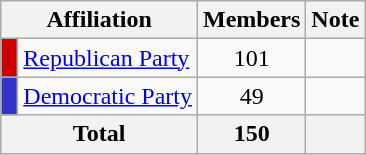<table class="wikitable">
<tr>
<th colspan="2" align="center" valign="bottom">Affiliation</th>
<th valign="bottom">Members</th>
<th valign="bottom">Note</th>
</tr>
<tr>
<td bgcolor="#CC0000"> </td>
<td><a href='#'>Republican Party</a></td>
<td align="center">101</td>
<td></td>
</tr>
<tr>
<td bgcolor="#3333CC"> </td>
<td><a href='#'>Democratic Party</a></td>
<td align="center">49</td>
<td></td>
</tr>
<tr>
<th colspan="2" align="center"><strong>Total</strong></th>
<th align="center"><strong>150</strong></th>
<th></th>
</tr>
</table>
